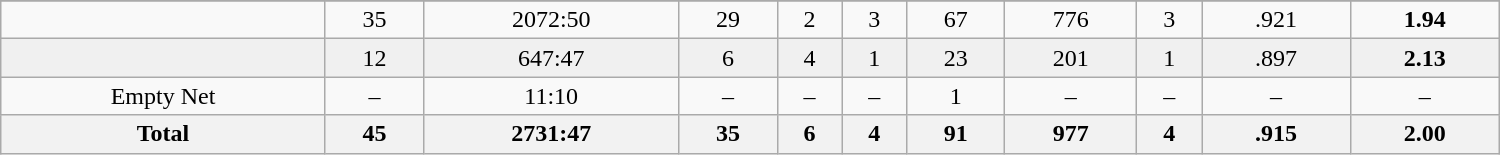<table class="wikitable sortable" width ="1000">
<tr align="center">
</tr>
<tr align="center" bgcolor="">
<td></td>
<td>35</td>
<td>2072:50</td>
<td>29</td>
<td>2</td>
<td>3</td>
<td>67</td>
<td>776</td>
<td>3</td>
<td>.921</td>
<td><strong>1.94</strong></td>
</tr>
<tr align="center" bgcolor="f0f0f0">
<td></td>
<td>12</td>
<td>647:47</td>
<td>6</td>
<td>4</td>
<td>1</td>
<td>23</td>
<td>201</td>
<td>1</td>
<td>.897</td>
<td><strong>2.13</strong></td>
</tr>
<tr align="center" bgcolor="">
<td>Empty Net</td>
<td>–</td>
<td>11:10</td>
<td>–</td>
<td>–</td>
<td>–</td>
<td>1</td>
<td>–</td>
<td>–</td>
<td>–</td>
<td>–</td>
</tr>
<tr>
<th>Total</th>
<th>45</th>
<th>2731:47</th>
<th>35</th>
<th>6</th>
<th>4</th>
<th>91</th>
<th>977</th>
<th>4</th>
<th>.915</th>
<th>2.00</th>
</tr>
</table>
